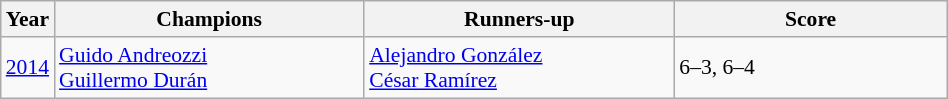<table class="wikitable" style="font-size:90%">
<tr>
<th>Year</th>
<th width="200">Champions</th>
<th width="200">Runners-up</th>
<th width="175">Score</th>
</tr>
<tr>
<td><a href='#'>2014</a></td>
<td> <a href='#'>Guido Andreozzi</a><br> <a href='#'>Guillermo Durán</a></td>
<td> <a href='#'>Alejandro González</a> <br> <a href='#'>César Ramírez</a></td>
<td>6–3, 6–4</td>
</tr>
</table>
